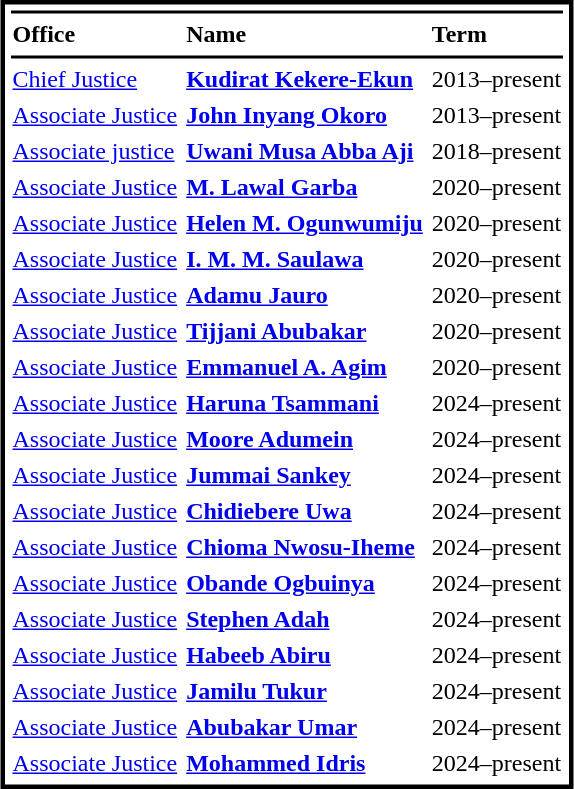<table cellpadding=1 cellspacing=4 style="margin:3px; border:3px solid #000000;">
<tr>
<td bgcolor=#000000 colspan=3></td>
</tr>
<tr>
<td><strong>Office</strong></td>
<td><strong>Name</strong></td>
<td><strong>Term</strong></td>
</tr>
<tr>
<td bgcolor=#000000 colspan=3></td>
</tr>
<tr>
<td><a href='#'>Chief Justice</a></td>
<td><strong><a href='#'>Kudirat Kekere-Ekun </a></strong></td>
<td align="left">2013–present</td>
</tr>
<tr>
<td><a href='#'>Associate Justice</a></td>
<td><strong><a href='#'>John Inyang Okoro</a></strong></td>
<td align="left">2013–present</td>
</tr>
<tr>
<td><a href='#'>Associate justice</a></td>
<td><strong><a href='#'>Uwani Musa Abba Aji</a></strong></td>
<td align="left">2018–present</td>
</tr>
<tr>
<td><a href='#'>Associate Justice</a></td>
<td><strong><a href='#'>M. Lawal Garba</a></strong></td>
<td align="left">2020–present</td>
</tr>
<tr>
<td><a href='#'>Associate Justice</a></td>
<td><strong><a href='#'>Helen M. Ogunwumiju</a></strong></td>
<td align="left">2020–present</td>
</tr>
<tr>
<td><a href='#'>Associate Justice</a></td>
<td><strong><a href='#'>I. M. M. Saulawa</a></strong></td>
<td align="left">2020–present</td>
</tr>
<tr>
<td><a href='#'>Associate Justice</a></td>
<td><strong><a href='#'>Adamu Jauro</a></strong></td>
<td align="left">2020–present</td>
</tr>
<tr>
<td><a href='#'>Associate Justice</a></td>
<td><strong><a href='#'>Tijjani Abubakar</a></strong></td>
<td align="left">2020–present</td>
</tr>
<tr>
<td><a href='#'>Associate Justice</a></td>
<td><strong><a href='#'>Emmanuel A. Agim</a></strong></td>
<td align="left">2020–present</td>
</tr>
<tr>
<td><a href='#'>Associate Justice</a></td>
<td><strong><a href='#'>Haruna Tsammani</a></strong></td>
<td align="left">2024–present</td>
</tr>
<tr>
<td><a href='#'>Associate Justice</a></td>
<td><strong><a href='#'>Moore Adumein</a></strong></td>
<td align="left">2024–present</td>
</tr>
<tr>
<td><a href='#'>Associate Justice</a></td>
<td><strong><a href='#'>Jummai Sankey</a></strong></td>
<td align="left">2024–present</td>
</tr>
<tr>
<td><a href='#'>Associate Justice</a></td>
<td><strong><a href='#'>Chidiebere Uwa</a></strong></td>
<td align="left">2024–present</td>
</tr>
<tr>
<td><a href='#'>Associate Justice</a></td>
<td><strong><a href='#'>Chioma Nwosu-Iheme</a></strong></td>
<td align="left">2024–present</td>
</tr>
<tr>
<td><a href='#'>Associate Justice</a></td>
<td><strong><a href='#'>Obande Ogbuinya</a></strong></td>
<td align="left">2024–present</td>
</tr>
<tr>
<td><a href='#'>Associate Justice</a></td>
<td><strong><a href='#'>Stephen Adah</a></strong></td>
<td align="left">2024–present</td>
</tr>
<tr>
<td><a href='#'>Associate Justice</a></td>
<td><strong><a href='#'>Habeeb Abiru</a></strong></td>
<td align="left">2024–present</td>
</tr>
<tr>
<td><a href='#'>Associate Justice</a></td>
<td><strong><a href='#'>Jamilu Tukur</a></strong></td>
<td align="left">2024–present</td>
</tr>
<tr>
<td><a href='#'>Associate Justice</a></td>
<td><strong><a href='#'>Abubakar Umar</a></strong></td>
<td align="left">2024–present</td>
</tr>
<tr>
<td><a href='#'>Associate Justice</a></td>
<td><strong><a href='#'>Mohammed Idris</a></strong></td>
<td align="left">2024–present</td>
</tr>
</table>
